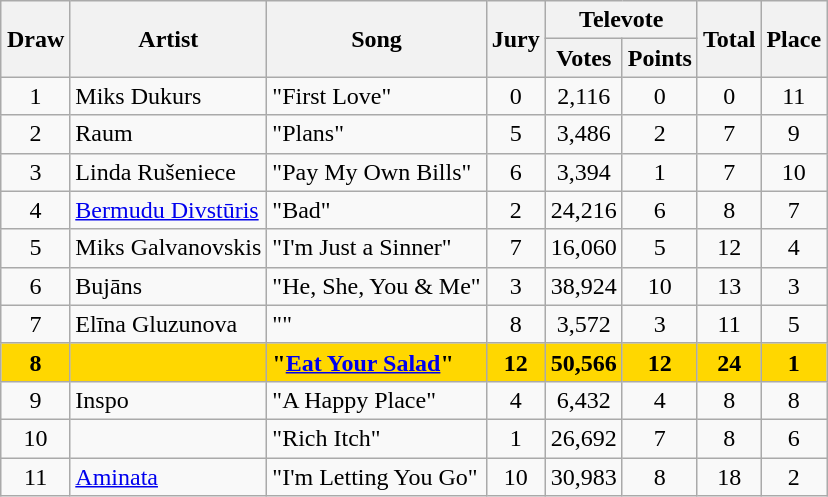<table class="sortable wikitable" style="margin: 1em auto 1em auto; text-align:center">
<tr>
<th rowspan="2">Draw</th>
<th rowspan="2">Artist</th>
<th rowspan="2">Song</th>
<th rowspan="2">Jury</th>
<th colspan="2">Televote</th>
<th rowspan="2">Total</th>
<th rowspan="2">Place</th>
</tr>
<tr>
<th>Votes</th>
<th>Points</th>
</tr>
<tr>
<td>1</td>
<td align="left">Miks Dukurs</td>
<td align="left">"First Love"</td>
<td>0</td>
<td>2,116</td>
<td>0</td>
<td>0</td>
<td align="center">11</td>
</tr>
<tr>
<td>2</td>
<td align="left">Raum</td>
<td align="left">"Plans"</td>
<td>5</td>
<td>3,486</td>
<td>2</td>
<td>7</td>
<td align="center">9</td>
</tr>
<tr>
<td>3</td>
<td align="left">Linda Rušeniece</td>
<td align="left">"Pay My Own Bills"</td>
<td>6</td>
<td>3,394</td>
<td>1</td>
<td>7</td>
<td align="center">10</td>
</tr>
<tr>
<td>4</td>
<td align="left"><a href='#'>Bermudu Divstūris</a></td>
<td align="left">"Bad"</td>
<td>2</td>
<td>24,216</td>
<td>6</td>
<td>8</td>
<td align="center">7</td>
</tr>
<tr>
<td>5</td>
<td align="left">Miks Galvanovskis</td>
<td align="left">"I'm Just a Sinner"</td>
<td>7</td>
<td>16,060</td>
<td>5</td>
<td>12</td>
<td align="center">4</td>
</tr>
<tr>
<td>6</td>
<td align="left">Bujāns</td>
<td align="left">"He, She, You & Me"</td>
<td>3</td>
<td>38,924</td>
<td>10</td>
<td>13</td>
<td align="center">3</td>
</tr>
<tr>
<td>7</td>
<td align="left">Elīna Gluzunova</td>
<td align="left">""</td>
<td>8</td>
<td>3,572</td>
<td>3</td>
<td>11</td>
<td align="center">5</td>
</tr>
<tr style="font-weight:bold; background:gold;">
<td>8</td>
<td align="left"></td>
<td align="left">"<a href='#'>Eat Your Salad</a>"</td>
<td>12</td>
<td>50,566</td>
<td>12</td>
<td>24</td>
<td align="center">1</td>
</tr>
<tr>
<td>9</td>
<td align="left">Inspo</td>
<td align="left">"A Happy Place"</td>
<td>4</td>
<td>6,432</td>
<td>4</td>
<td>8</td>
<td align="center">8</td>
</tr>
<tr>
<td>10</td>
<td align="left"></td>
<td align="left">"Rich Itch"</td>
<td>1</td>
<td>26,692</td>
<td>7</td>
<td>8</td>
<td align="center">6</td>
</tr>
<tr>
<td>11</td>
<td align="left"><a href='#'>Aminata</a></td>
<td align="left">"I'm Letting You Go"</td>
<td>10</td>
<td>30,983</td>
<td>8</td>
<td>18</td>
<td align="center">2</td>
</tr>
</table>
